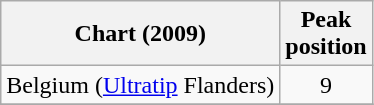<table class="wikitable">
<tr>
<th align="left">Chart (2009)</th>
<th align="center">Peak<br>position</th>
</tr>
<tr>
<td align="left">Belgium (<a href='#'>Ultratip</a> Flanders)</td>
<td align="center">9</td>
</tr>
<tr>
</tr>
</table>
